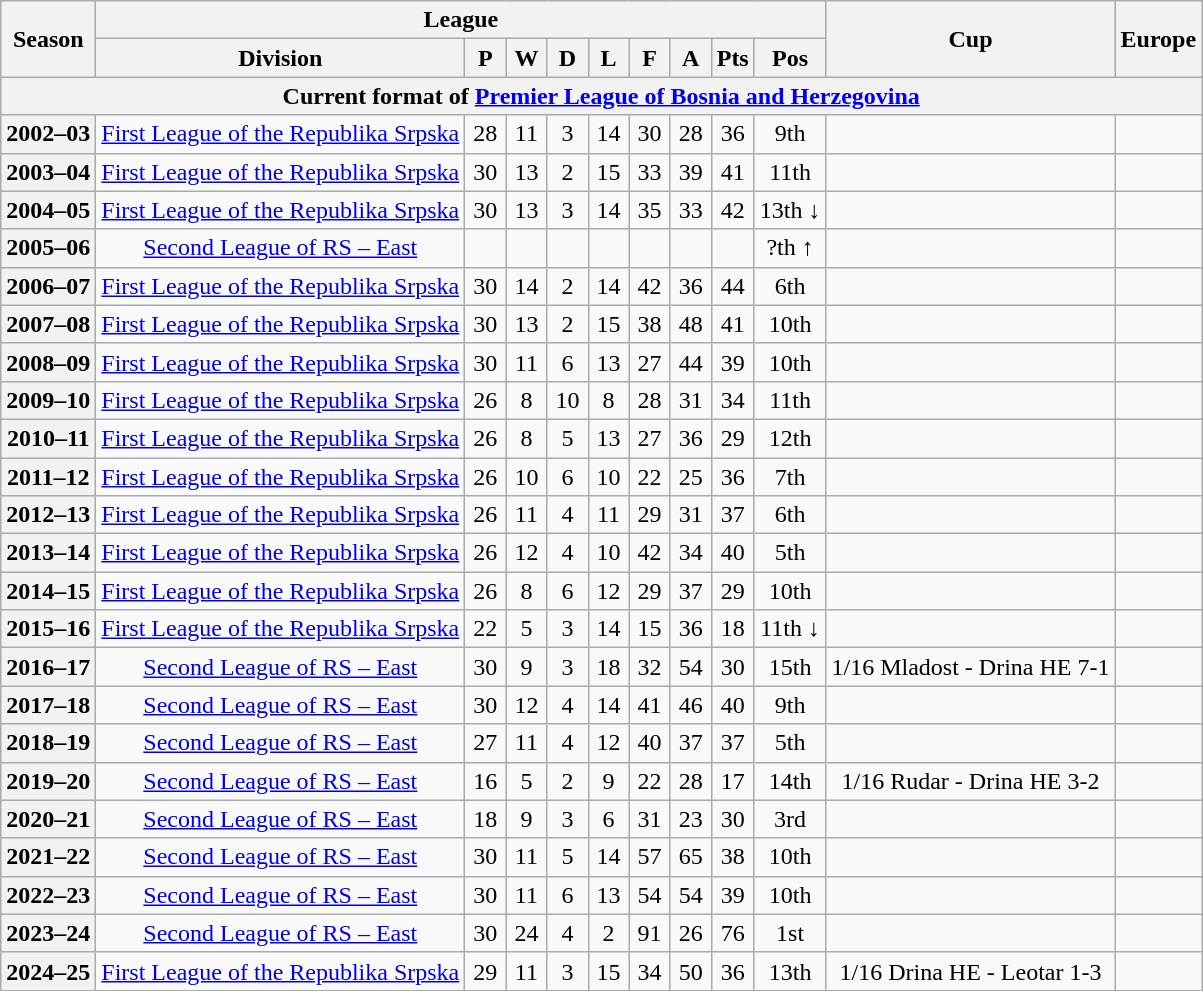<table class="wikitable" style="text-align: center">
<tr>
<th rowspan="2">Season</th>
<th colspan="9">League</th>
<th rowspan="2">Cup</th>
<th rowspan="2">Europe</th>
</tr>
<tr>
<th>Division</th>
<th width="20">P</th>
<th width="20">W</th>
<th width="20">D</th>
<th width="20">L</th>
<th width="20">F</th>
<th width="20">A</th>
<th width="20">Pts</th>
<th>Pos</th>
</tr>
<tr>
<th colspan="15">Current format of <a href='#'>Premier League of Bosnia and Herzegovina</a></th>
</tr>
<tr>
<th>2002–03</th>
<td><a href='#'>First League of the Republika Srpska</a></td>
<td>28</td>
<td>11</td>
<td>3</td>
<td>14</td>
<td>30</td>
<td>28</td>
<td>36</td>
<td>9th</td>
<td></td>
<td></td>
</tr>
<tr>
<th>2003–04</th>
<td><a href='#'>First League of the Republika Srpska</a></td>
<td>30</td>
<td>13</td>
<td>2</td>
<td>15</td>
<td>33</td>
<td>39</td>
<td>41</td>
<td>11th</td>
<td></td>
<td></td>
</tr>
<tr>
<th>2004–05</th>
<td><a href='#'>First League of the Republika Srpska</a></td>
<td>30</td>
<td>13</td>
<td>3</td>
<td>14</td>
<td>35</td>
<td>33</td>
<td>42</td>
<td>13th ↓</td>
<td></td>
<td></td>
</tr>
<tr>
<th>2005–06</th>
<td><a href='#'>Second League of RS – East</a></td>
<td></td>
<td></td>
<td></td>
<td></td>
<td></td>
<td></td>
<td></td>
<td>?th ↑</td>
<td></td>
<td></td>
</tr>
<tr>
<th>2006–07</th>
<td><a href='#'>First League of the Republika Srpska</a></td>
<td>30</td>
<td>14</td>
<td>2</td>
<td>14</td>
<td>42</td>
<td>36</td>
<td>44</td>
<td>6th</td>
<td></td>
<td></td>
</tr>
<tr>
<th>2007–08</th>
<td><a href='#'>First League of the Republika Srpska</a></td>
<td>30</td>
<td>13</td>
<td>2</td>
<td>15</td>
<td>38</td>
<td>48</td>
<td>41</td>
<td>10th</td>
<td></td>
<td></td>
</tr>
<tr>
<th>2008–09</th>
<td><a href='#'>First League of the Republika Srpska</a></td>
<td>30</td>
<td>11</td>
<td>6</td>
<td>13</td>
<td>27</td>
<td>44</td>
<td>39</td>
<td>10th</td>
<td></td>
<td></td>
</tr>
<tr>
<th>2009–10</th>
<td><a href='#'>First League of the Republika Srpska</a></td>
<td>26</td>
<td>8</td>
<td>10</td>
<td>8</td>
<td>28</td>
<td>31</td>
<td>34</td>
<td>11th</td>
<td></td>
<td></td>
</tr>
<tr>
<th>2010–11</th>
<td><a href='#'>First League of the Republika Srpska</a></td>
<td>26</td>
<td>8</td>
<td>5</td>
<td>13</td>
<td>27</td>
<td>36</td>
<td>29</td>
<td>12th</td>
<td></td>
<td></td>
</tr>
<tr>
<th>2011–12</th>
<td><a href='#'>First League of the Republika Srpska</a></td>
<td>26</td>
<td>10</td>
<td>6</td>
<td>10</td>
<td>22</td>
<td>25</td>
<td>36</td>
<td>7th</td>
<td></td>
<td></td>
</tr>
<tr>
<th>2012–13</th>
<td><a href='#'>First League of the Republika Srpska</a></td>
<td>26</td>
<td>11</td>
<td>4</td>
<td>11</td>
<td>29</td>
<td>31</td>
<td>37</td>
<td>6th</td>
<td></td>
<td></td>
</tr>
<tr>
<th>2013–14</th>
<td><a href='#'>First League of the Republika Srpska</a></td>
<td>26</td>
<td>12</td>
<td>4</td>
<td>10</td>
<td>42</td>
<td>34</td>
<td>40</td>
<td>5th</td>
<td></td>
<td></td>
</tr>
<tr>
<th>2014–15</th>
<td><a href='#'>First League of the Republika Srpska</a></td>
<td>26</td>
<td>8</td>
<td>6</td>
<td>12</td>
<td>29</td>
<td>37</td>
<td>29</td>
<td>10th</td>
<td></td>
<td></td>
</tr>
<tr>
<th>2015–16</th>
<td><a href='#'>First League of the Republika Srpska</a></td>
<td>22</td>
<td>5</td>
<td>3</td>
<td>14</td>
<td>15</td>
<td>36</td>
<td>18</td>
<td>11th ↓</td>
<td></td>
<td></td>
</tr>
<tr>
<th>2016–17</th>
<td><a href='#'>Second League of RS – East</a></td>
<td>30</td>
<td>9</td>
<td>3</td>
<td>18</td>
<td>32</td>
<td>54</td>
<td>30</td>
<td>15th</td>
<td>1/16 Mladost - Drina HE 7-1</td>
<td></td>
</tr>
<tr>
<th>2017–18</th>
<td><a href='#'>Second League of RS – East</a></td>
<td>30</td>
<td>12</td>
<td>4</td>
<td>14</td>
<td>41</td>
<td>46</td>
<td>40</td>
<td>9th</td>
<td></td>
<td></td>
</tr>
<tr>
<th>2018–19</th>
<td><a href='#'>Second League of RS – East</a></td>
<td>27</td>
<td>11</td>
<td>4</td>
<td>12</td>
<td>40</td>
<td>37</td>
<td>37</td>
<td>5th</td>
<td></td>
<td></td>
</tr>
<tr>
<th>2019–20</th>
<td><a href='#'>Second League of RS – East</a></td>
<td>16</td>
<td>5</td>
<td>2</td>
<td>9</td>
<td>22</td>
<td>28</td>
<td>17</td>
<td>14th</td>
<td>1/16 Rudar - Drina HE 3-2</td>
<td></td>
</tr>
<tr>
<th>2020–21</th>
<td><a href='#'>Second League of RS – East</a></td>
<td>18</td>
<td>9</td>
<td>3</td>
<td>6</td>
<td>31</td>
<td>23</td>
<td>30</td>
<td>3rd</td>
<td></td>
<td></td>
</tr>
<tr>
<th>2021–22</th>
<td><a href='#'>Second League of RS – East</a></td>
<td>30</td>
<td>11</td>
<td>5</td>
<td>14</td>
<td>57</td>
<td>65</td>
<td>38</td>
<td>10th</td>
<td></td>
<td></td>
</tr>
<tr>
<th>2022–23</th>
<td><a href='#'>Second League of RS – East</a></td>
<td>30</td>
<td>11</td>
<td>6</td>
<td>13</td>
<td>54</td>
<td>54</td>
<td>39</td>
<td>10th</td>
<td></td>
<td></td>
</tr>
<tr>
<th>2023–24</th>
<td><a href='#'>Second League of RS – East</a></td>
<td>30</td>
<td>24</td>
<td>4</td>
<td>2</td>
<td>91</td>
<td>26</td>
<td>76</td>
<td>1st</td>
<td></td>
<td></td>
</tr>
<tr>
<th>2024–25</th>
<td><a href='#'>First League of the Republika Srpska</a></td>
<td>29</td>
<td>11</td>
<td>3</td>
<td>15</td>
<td>34</td>
<td>50</td>
<td>36</td>
<td>13th</td>
<td>1/16 Drina HE - Leotar 1-3</td>
<td></td>
</tr>
<tr>
</tr>
</table>
